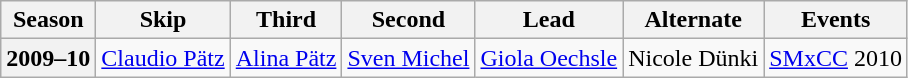<table class="wikitable">
<tr>
<th scope="col">Season</th>
<th scope="col">Skip</th>
<th scope="col">Third</th>
<th scope="col">Second</th>
<th scope="col">Lead</th>
<th scope="col">Alternate</th>
<th scope="col">Events</th>
</tr>
<tr>
<th scope="row">2009–10</th>
<td><a href='#'>Claudio Pätz</a></td>
<td><a href='#'>Alina Pätz</a></td>
<td><a href='#'>Sven Michel</a></td>
<td><a href='#'>Giola Oechsle</a></td>
<td>Nicole Dünki</td>
<td><a href='#'>SMxCC</a> 2010 </td>
</tr>
</table>
